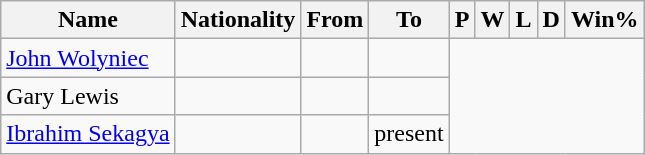<table class="wikitable plainrowheaders sortable" style="text-align:center">
<tr>
<th>Name</th>
<th>Nationality</th>
<th>From</th>
<th class="unsortable">To</th>
<th>P</th>
<th>W</th>
<th>L</th>
<th>D</th>
<th>Win%</th>
</tr>
<tr>
<td scope=row style=text-align:left><a href='#'>John Wolyniec</a></td>
<td align=left></td>
<td align=left></td>
<td align=left><br></td>
</tr>
<tr>
<td scope=row style=text-align:left>Gary Lewis</td>
<td align=left></td>
<td align=left></td>
<td align=left><br></td>
</tr>
<tr>
<td scope=row style=text-align:left><a href='#'>Ibrahim Sekagya</a></td>
<td align=left></td>
<td align=left></td>
<td align=left>present<br></td>
</tr>
</table>
